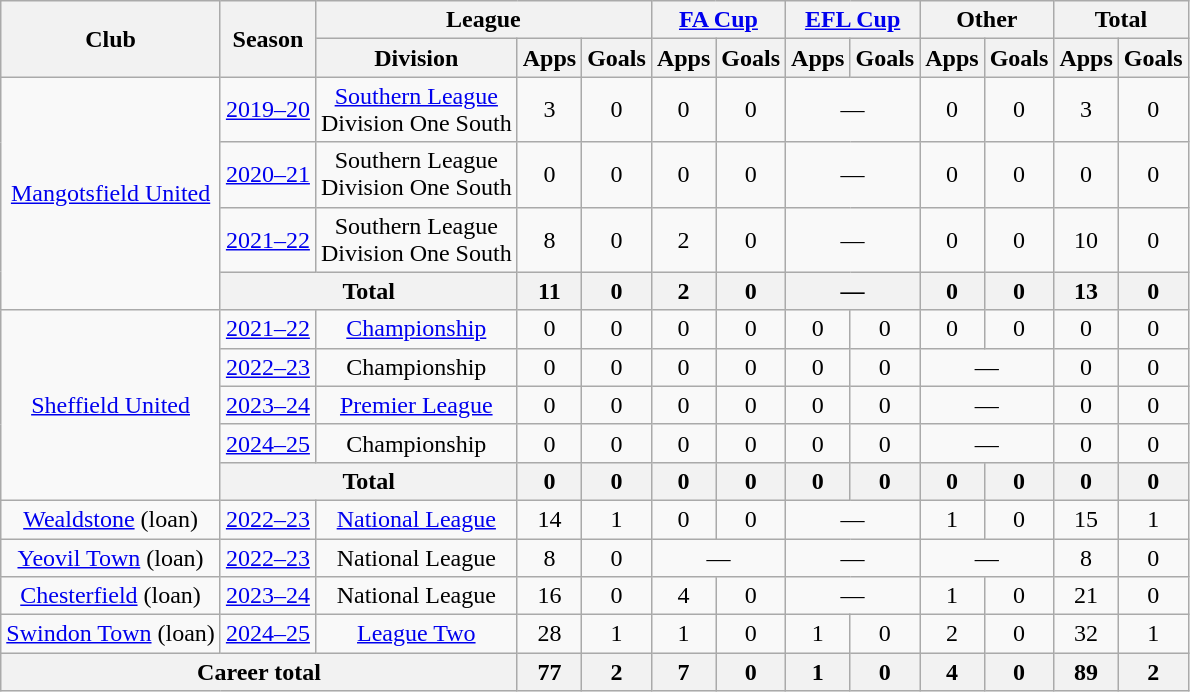<table class=wikitable style="text-align: center">
<tr>
<th rowspan=2>Club</th>
<th rowspan=2>Season</th>
<th colspan=3>League</th>
<th colspan=2><a href='#'>FA Cup</a></th>
<th colspan=2><a href='#'>EFL Cup</a></th>
<th colspan=2>Other</th>
<th colspan=2>Total</th>
</tr>
<tr>
<th>Division</th>
<th>Apps</th>
<th>Goals</th>
<th>Apps</th>
<th>Goals</th>
<th>Apps</th>
<th>Goals</th>
<th>Apps</th>
<th>Goals</th>
<th>Apps</th>
<th>Goals</th>
</tr>
<tr>
<td rowspan=4><a href='#'>Mangotsfield United</a></td>
<td><a href='#'>2019–20</a></td>
<td><a href='#'>Southern League</a><br>Division One South</td>
<td>3</td>
<td>0</td>
<td>0</td>
<td>0</td>
<td colspan=2>—</td>
<td>0</td>
<td>0</td>
<td>3</td>
<td>0</td>
</tr>
<tr>
<td><a href='#'>2020–21</a></td>
<td>Southern League<br>Division One South</td>
<td>0</td>
<td>0</td>
<td>0</td>
<td>0</td>
<td colspan=2>—</td>
<td>0</td>
<td>0</td>
<td>0</td>
<td>0</td>
</tr>
<tr>
<td><a href='#'>2021–22</a></td>
<td>Southern League<br>Division One South</td>
<td>8</td>
<td>0</td>
<td>2</td>
<td>0</td>
<td colspan=2>—</td>
<td>0</td>
<td>0</td>
<td>10</td>
<td>0</td>
</tr>
<tr>
<th colspan=2>Total</th>
<th>11</th>
<th>0</th>
<th>2</th>
<th>0</th>
<th colspan=2>—</th>
<th>0</th>
<th>0</th>
<th>13</th>
<th>0</th>
</tr>
<tr>
<td rowspan=5><a href='#'>Sheffield United</a></td>
<td><a href='#'>2021–22</a></td>
<td><a href='#'>Championship</a></td>
<td>0</td>
<td>0</td>
<td>0</td>
<td>0</td>
<td>0</td>
<td>0</td>
<td>0</td>
<td>0</td>
<td>0</td>
<td>0</td>
</tr>
<tr>
<td><a href='#'>2022–23</a></td>
<td>Championship</td>
<td>0</td>
<td>0</td>
<td>0</td>
<td>0</td>
<td>0</td>
<td>0</td>
<td colspan=2>—</td>
<td>0</td>
<td>0</td>
</tr>
<tr>
<td><a href='#'>2023–24</a></td>
<td><a href='#'>Premier League</a></td>
<td>0</td>
<td>0</td>
<td>0</td>
<td>0</td>
<td>0</td>
<td>0</td>
<td colspan=2>—</td>
<td>0</td>
<td>0</td>
</tr>
<tr>
<td><a href='#'>2024–25</a></td>
<td>Championship</td>
<td>0</td>
<td>0</td>
<td>0</td>
<td>0</td>
<td>0</td>
<td>0</td>
<td colspan=2>—</td>
<td>0</td>
<td>0</td>
</tr>
<tr>
<th colspan=2>Total</th>
<th>0</th>
<th>0</th>
<th>0</th>
<th>0</th>
<th>0</th>
<th>0</th>
<th>0</th>
<th>0</th>
<th>0</th>
<th>0</th>
</tr>
<tr>
<td><a href='#'>Wealdstone</a> (loan)</td>
<td><a href='#'>2022–23</a></td>
<td><a href='#'>National League</a></td>
<td>14</td>
<td>1</td>
<td>0</td>
<td>0</td>
<td colspan=2>—</td>
<td>1</td>
<td>0</td>
<td>15</td>
<td>1</td>
</tr>
<tr>
<td><a href='#'>Yeovil Town</a> (loan)</td>
<td><a href='#'>2022–23</a></td>
<td>National League</td>
<td>8</td>
<td>0</td>
<td colspan=2>—</td>
<td colspan=2>—</td>
<td colspan=2>—</td>
<td>8</td>
<td>0</td>
</tr>
<tr>
<td><a href='#'>Chesterfield</a> (loan)</td>
<td><a href='#'>2023–24</a></td>
<td>National League</td>
<td>16</td>
<td>0</td>
<td>4</td>
<td>0</td>
<td colspan=2>—</td>
<td>1</td>
<td>0</td>
<td>21</td>
<td>0</td>
</tr>
<tr>
<td><a href='#'>Swindon Town</a> (loan)</td>
<td><a href='#'>2024–25</a></td>
<td><a href='#'>League Two</a></td>
<td>28</td>
<td>1</td>
<td>1</td>
<td>0</td>
<td>1</td>
<td>0</td>
<td>2</td>
<td>0</td>
<td>32</td>
<td>1</td>
</tr>
<tr>
<th colspan=3>Career total</th>
<th>77</th>
<th>2</th>
<th>7</th>
<th>0</th>
<th>1</th>
<th>0</th>
<th>4</th>
<th>0</th>
<th>89</th>
<th>2</th>
</tr>
</table>
